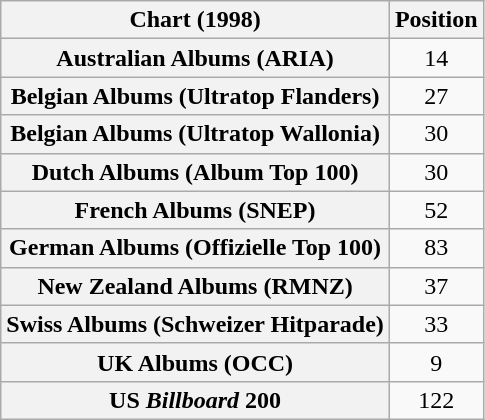<table class="wikitable sortable plainrowheaders" style="text-align:center">
<tr>
<th scope="col">Chart (1998)</th>
<th scope="col">Position</th>
</tr>
<tr>
<th scope="row">Australian Albums (ARIA)</th>
<td>14</td>
</tr>
<tr>
<th scope="row">Belgian Albums (Ultratop Flanders)</th>
<td>27</td>
</tr>
<tr>
<th scope="row">Belgian Albums (Ultratop Wallonia)</th>
<td>30</td>
</tr>
<tr>
<th scope="row">Dutch Albums (Album Top 100)</th>
<td>30</td>
</tr>
<tr>
<th scope="row">French Albums (SNEP)</th>
<td>52</td>
</tr>
<tr>
<th scope="row">German Albums (Offizielle Top 100)</th>
<td>83</td>
</tr>
<tr>
<th scope="row">New Zealand Albums (RMNZ)</th>
<td>37</td>
</tr>
<tr>
<th scope="row">Swiss Albums (Schweizer Hitparade)</th>
<td>33</td>
</tr>
<tr>
<th scope="row">UK Albums (OCC)</th>
<td>9</td>
</tr>
<tr>
<th scope="row">US <em>Billboard</em> 200</th>
<td>122</td>
</tr>
</table>
